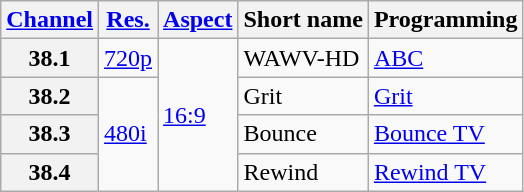<table class="wikitable">
<tr>
<th scope="col"><a href='#'>Channel</a></th>
<th scope="col"><a href='#'>Res.</a></th>
<th scope="col"><a href='#'>Aspect</a></th>
<th scope="col">Short name</th>
<th scope="col">Programming</th>
</tr>
<tr>
<th scope="row">38.1</th>
<td><a href='#'>720p</a></td>
<td rowspan=4><a href='#'>16:9</a></td>
<td>WAWV-HD</td>
<td><a href='#'>ABC</a></td>
</tr>
<tr>
<th scope="row">38.2</th>
<td rowspan=3><a href='#'>480i</a></td>
<td>Grit</td>
<td><a href='#'>Grit</a></td>
</tr>
<tr>
<th scope="row">38.3</th>
<td>Bounce</td>
<td><a href='#'>Bounce TV</a></td>
</tr>
<tr>
<th scope="row">38.4</th>
<td>Rewind</td>
<td><a href='#'>Rewind TV</a></td>
</tr>
</table>
